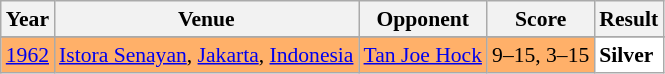<table class="sortable wikitable" style="font-size: 90%;">
<tr>
<th>Year</th>
<th>Venue</th>
<th>Opponent</th>
<th>Score</th>
<th>Result</th>
</tr>
<tr>
</tr>
<tr style="background:#FFB069">
<td align="center"><a href='#'>1962</a></td>
<td align="left"><a href='#'>Istora Senayan</a>, <a href='#'>Jakarta</a>, <a href='#'>Indonesia</a></td>
<td align="left"> <a href='#'>Tan Joe Hock</a></td>
<td align="left">9–15, 3–15</td>
<td style="text-align:left; background:white"> <strong>Silver</strong></td>
</tr>
</table>
